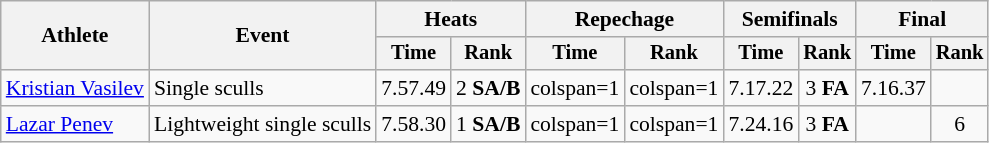<table class="wikitable" style="font-size:90%">
<tr>
<th rowspan="2">Athlete</th>
<th rowspan="2">Event</th>
<th colspan="2">Heats</th>
<th colspan="2">Repechage</th>
<th colspan="2">Semifinals</th>
<th colspan="2">Final</th>
</tr>
<tr style="font-size:95%">
<th>Time</th>
<th>Rank</th>
<th>Time</th>
<th>Rank</th>
<th>Time</th>
<th>Rank</th>
<th>Time</th>
<th>Rank</th>
</tr>
<tr align=center>
<td align=left><a href='#'>Kristian Vasilev</a></td>
<td align=left>Single sculls</td>
<td>7.57.49</td>
<td>2 <strong>SA/B</strong></td>
<td>colspan=1</td>
<td>colspan=1</td>
<td>7.17.22</td>
<td>3 <strong>FA</strong></td>
<td>7.16.37</td>
<td></td>
</tr>
<tr align=center>
<td align=left><a href='#'>Lazar Penev</a></td>
<td align=left>Lightweight single sculls</td>
<td>7.58.30</td>
<td>1 <strong>SA/B</strong></td>
<td>colspan=1</td>
<td>colspan=1</td>
<td>7.24.16</td>
<td>3 <strong>FA</strong></td>
<td></td>
<td>6</td>
</tr>
</table>
